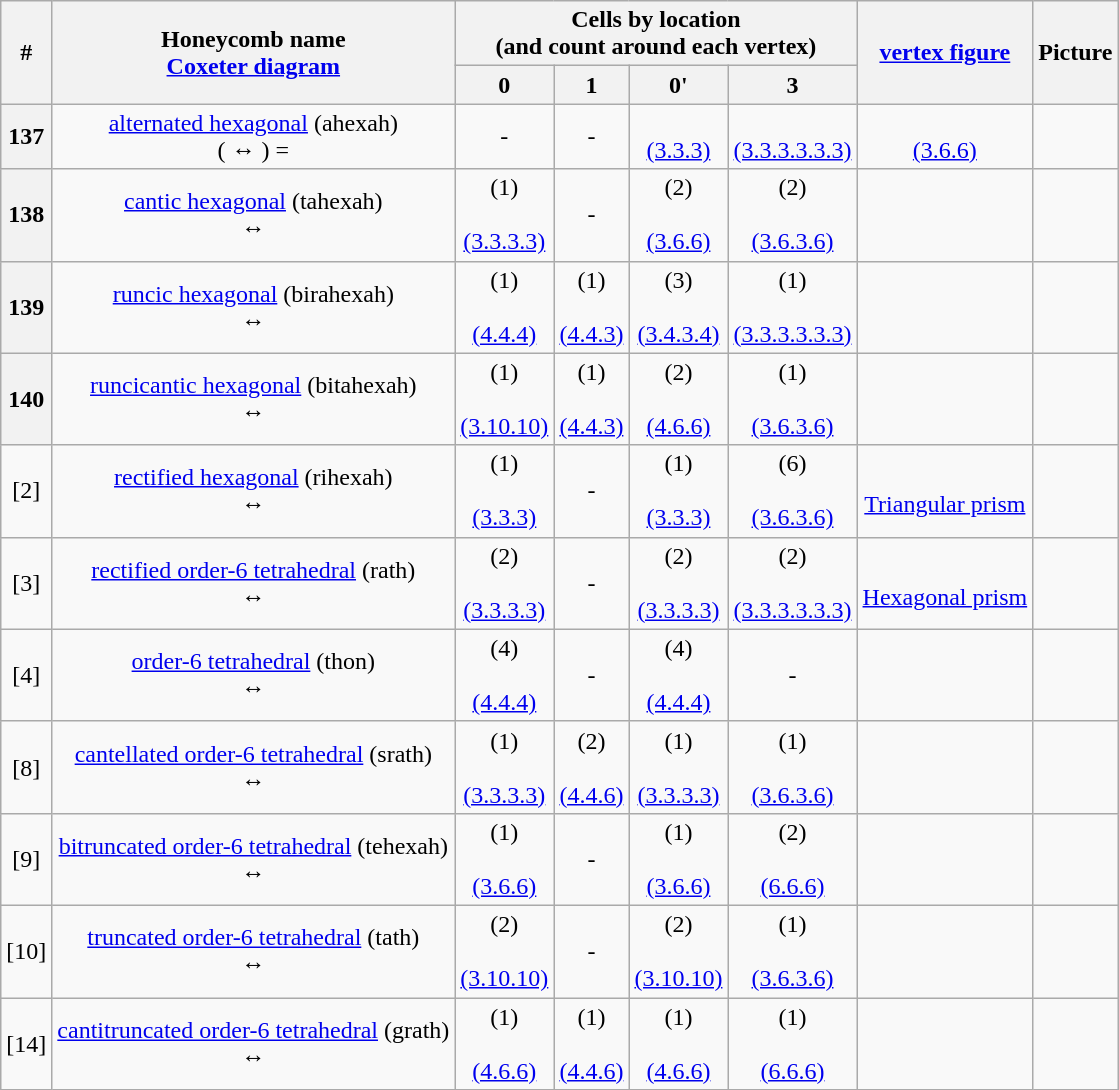<table class="wikitable">
<tr>
<th rowspan=2>#</th>
<th rowspan=2>Honeycomb name<br><a href='#'>Coxeter diagram</a></th>
<th colspan=4>Cells by location<br>(and count around each vertex)</th>
<th rowspan=2><a href='#'>vertex figure</a></th>
<th rowspan=2>Picture</th>
</tr>
<tr>
<th>0<br></th>
<th>1<br></th>
<th>0'<br></th>
<th>3<br></th>
</tr>
<tr align=center>
<th>137</th>
<td><a href='#'>alternated hexagonal</a> (ahexah)<br>( ↔ ) = </td>
<td>-</td>
<td>-</td>
<td><br><a href='#'>(3.3.3)</a></td>
<td><br><a href='#'>(3.3.3.3.3.3)</a></td>
<td> <br><a href='#'>(3.6.6)</a></td>
<td></td>
</tr>
<tr align=center>
<th>138</th>
<td><a href='#'>cantic hexagonal</a> (tahexah)<br> ↔ </td>
<td>(1)<br><br><a href='#'>(3.3.3.3)</a></td>
<td>-</td>
<td>(2)<br><br><a href='#'>(3.6.6)</a></td>
<td>(2)<br><br><a href='#'>(3.6.3.6)</a></td>
<td></td>
<td></td>
</tr>
<tr align=center>
<th>139</th>
<td><a href='#'>runcic hexagonal</a> (birahexah)<br> ↔ </td>
<td>(1)<br><br><a href='#'>(4.4.4)</a></td>
<td>(1)<br><br><a href='#'>(4.4.3)</a></td>
<td>(3)<br><br><a href='#'>(3.4.3.4)</a></td>
<td>(1)<br><br><a href='#'>(3.3.3.3.3.3)</a></td>
<td></td>
<td></td>
</tr>
<tr align=center>
<th>140</th>
<td><a href='#'>runcicantic hexagonal</a> (bitahexah)<br> ↔ </td>
<td>(1)<br><br><a href='#'>(3.10.10)</a></td>
<td>(1)<br><br><a href='#'>(4.4.3)</a></td>
<td>(2)<br><br><a href='#'>(4.6.6)</a></td>
<td>(1)<br><br><a href='#'>(3.6.3.6)</a></td>
<td></td>
<td></td>
</tr>
<tr align=center>
<td>[2]</td>
<td><a href='#'>rectified hexagonal</a> (rihexah)<br> ↔ </td>
<td>(1)<br><br><a href='#'>(3.3.3)</a></td>
<td>-</td>
<td>(1)<br><br><a href='#'>(3.3.3)</a></td>
<td>(6)<br><br><a href='#'>(3.6.3.6)</a></td>
<td> <br><a href='#'>Triangular prism</a></td>
<td></td>
</tr>
<tr align=center>
<td>[3]</td>
<td><a href='#'>rectified order-6 tetrahedral</a> (rath)<br> ↔ </td>
<td>(2)<br><br><a href='#'>(3.3.3.3)</a></td>
<td>-</td>
<td>(2)<br><br><a href='#'>(3.3.3.3)</a></td>
<td>(2)<br><br><a href='#'>(3.3.3.3.3.3)</a></td>
<td> <br><a href='#'>Hexagonal prism</a></td>
<td></td>
</tr>
<tr align=center>
<td>[4]</td>
<td><a href='#'>order-6 tetrahedral</a> (thon)<br> ↔ </td>
<td>(4)<br><br><a href='#'>(4.4.4)</a></td>
<td>-</td>
<td>(4)<br><br><a href='#'>(4.4.4)</a></td>
<td>-</td>
<td> </td>
<td></td>
</tr>
<tr align=center>
<td>[8]</td>
<td><a href='#'>cantellated order-6 tetrahedral</a> (srath)<br> ↔ </td>
<td>(1)<br><br><a href='#'>(3.3.3.3)</a></td>
<td>(2)<br><br><a href='#'>(4.4.6)</a></td>
<td>(1)<br><br><a href='#'>(3.3.3.3)</a></td>
<td>(1)<br><br><a href='#'>(3.6.3.6)</a></td>
<td></td>
<td></td>
</tr>
<tr align=center>
<td>[9]</td>
<td><a href='#'>bitruncated order-6 tetrahedral</a> (tehexah)<br> ↔ </td>
<td>(1)<br><br><a href='#'>(3.6.6)</a></td>
<td>-</td>
<td>(1)<br><br><a href='#'>(3.6.6)</a></td>
<td>(2)<br><br><a href='#'>(6.6.6)</a></td>
<td></td>
<td></td>
</tr>
<tr align=center>
<td>[10]</td>
<td><a href='#'>truncated order-6 tetrahedral</a> (tath)<br> ↔ </td>
<td>(2)<br><br><a href='#'>(3.10.10)</a></td>
<td>-</td>
<td>(2)<br><br><a href='#'>(3.10.10)</a></td>
<td>(1)<br><br><a href='#'>(3.6.3.6)</a></td>
<td></td>
<td></td>
</tr>
<tr align=center>
<td>[14]</td>
<td><a href='#'>cantitruncated order-6 tetrahedral</a> (grath)<br> ↔ </td>
<td>(1)<br><br><a href='#'>(4.6.6)</a></td>
<td>(1)<br><br><a href='#'>(4.4.6)</a></td>
<td>(1)<br><br><a href='#'>(4.6.6)</a></td>
<td>(1)<br><br><a href='#'>(6.6.6)</a></td>
<td></td>
<td></td>
</tr>
</table>
